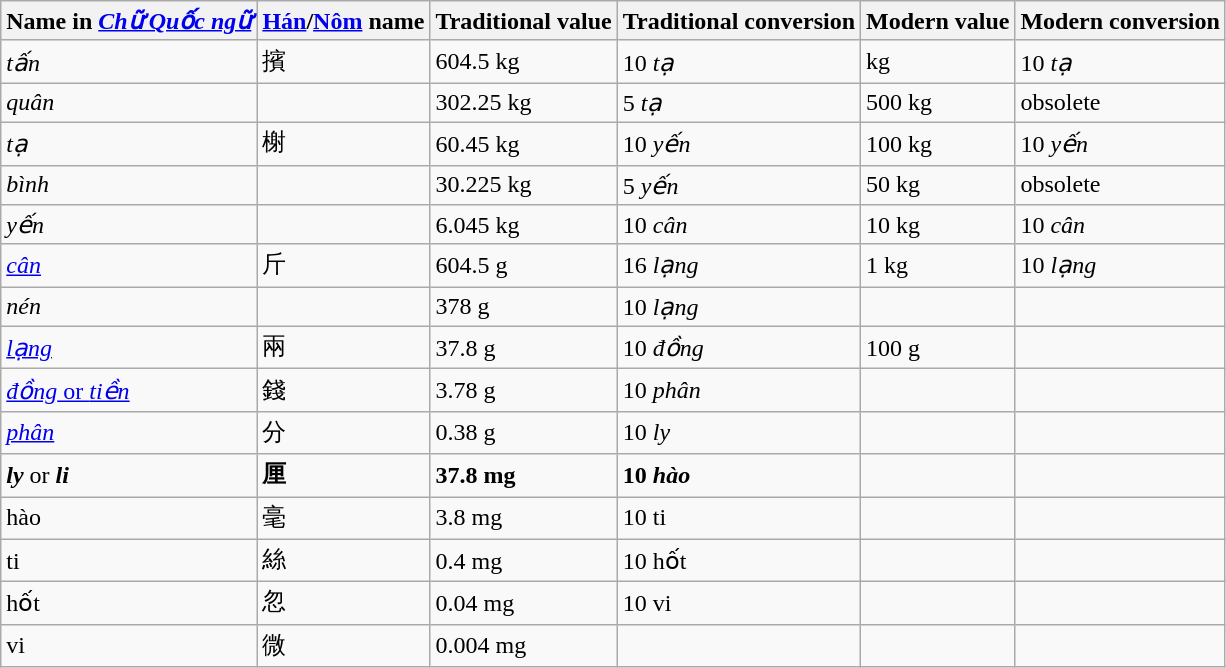<table class="wikitable">
<tr>
<th>Name in <em><a href='#'>Chữ Quốc ngữ</a></em></th>
<th><a href='#'>Hán</a>/<a href='#'>Nôm</a> name</th>
<th>Traditional value</th>
<th>Traditional conversion</th>
<th>Modern value</th>
<th>Modern conversion</th>
</tr>
<tr>
<td><em>tấn</em></td>
<td>擯</td>
<td>604.5 kg</td>
<td>10 <em>tạ</em></td>
<td> kg</td>
<td>10 <em>tạ</em></td>
</tr>
<tr>
<td><em>quân</em></td>
<td></td>
<td>302.25 kg</td>
<td>5 <em>tạ</em></td>
<td>500 kg</td>
<td>obsolete</td>
</tr>
<tr>
<td><em>tạ</em></td>
<td>榭</td>
<td>60.45 kg</td>
<td>10 <em>yến</em></td>
<td>100 kg</td>
<td>10 <em>yến</em></td>
</tr>
<tr>
<td><em>bình</em></td>
<td></td>
<td>30.225 kg</td>
<td>5 <em>yến</em></td>
<td>50 kg</td>
<td>obsolete</td>
</tr>
<tr>
<td><em>yến</em></td>
<td></td>
<td>6.045 kg</td>
<td>10 <em>cân</em></td>
<td>10 kg</td>
<td>10 <em>cân</em></td>
</tr>
<tr>
<td><em><a href='#'>cân</a></em></td>
<td>斤</td>
<td>604.5 g</td>
<td>16 <em>lạng</em></td>
<td>1 kg</td>
<td>10 <em>lạng</em></td>
</tr>
<tr>
<td><em>nén</em></td>
<td></td>
<td>378 g</td>
<td>10 <em>lạng</em></td>
<td></td>
<td></td>
</tr>
<tr>
<td><em><a href='#'>lạng</a></em></td>
<td>兩</td>
<td>37.8 g</td>
<td>10 <em>đồng</em></td>
<td>100 g</td>
<td></td>
</tr>
<tr>
<td><a href='#'><em>đồng</em> or <em>tiền</em></a></td>
<td>錢</td>
<td>3.78 g</td>
<td>10 <em>phân</em></td>
<td></td>
<td></td>
</tr>
<tr>
<td><a href='#'><em>phân</em></a></td>
<td>分</td>
<td>0.38 g</td>
<td>10 <em>ly</em></td>
<td></td>
<td></td>
</tr>
<tr>
<td><strong><em>ly</em></strong> or <strong><em>li</em></strong></td>
<td><strong>厘</strong></td>
<td><strong>37.8 mg</strong></td>
<td><strong>10 <em>hào<strong><em></td>
<td></td>
<td></td>
</tr>
<tr>
<td></em>hào<em></td>
<td>毫</td>
<td>3.8 mg</td>
<td>10 </em>ti<em></td>
<td></td>
<td></td>
</tr>
<tr>
<td></em>ti<em></td>
<td>絲</td>
<td>0.4 mg</td>
<td>10 </em>hốt<em></td>
<td></td>
<td></td>
</tr>
<tr>
<td></em>hốt<em></td>
<td>忽</td>
<td>0.04 mg</td>
<td>10 </em>vi<em></td>
<td></td>
<td></td>
</tr>
<tr>
<td></em>vi<em></td>
<td>微</td>
<td>0.004 mg</td>
<td></td>
<td></td>
<td></td>
</tr>
</table>
